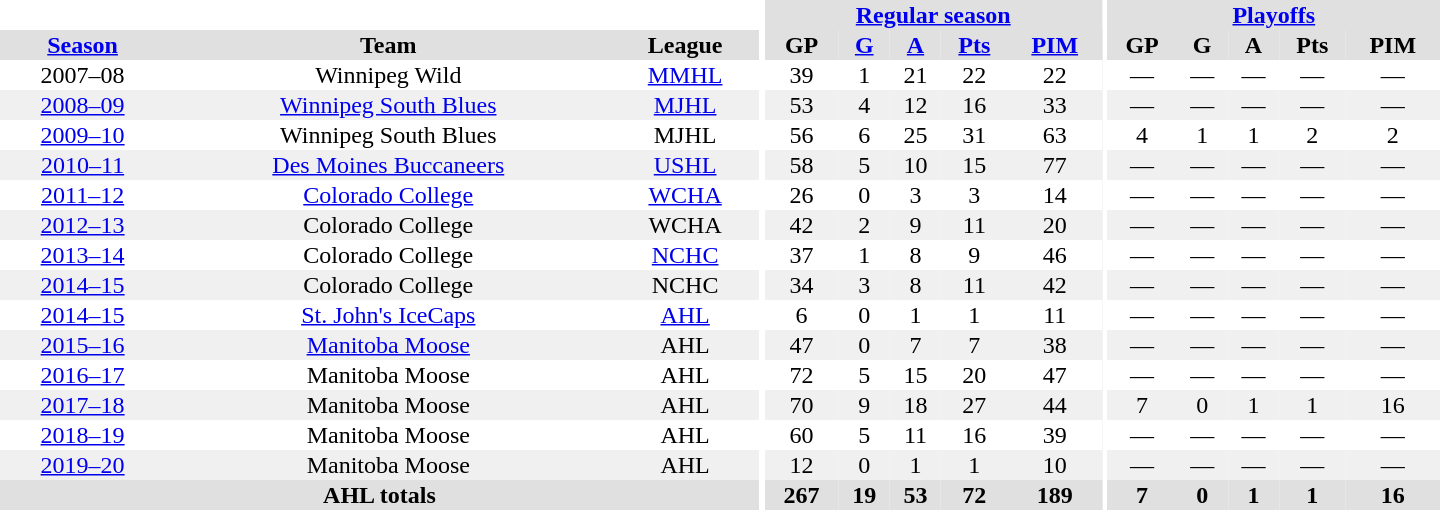<table border="0" cellpadding="1" cellspacing="0" style="text-align:center; width:60em">
<tr bgcolor="#e0e0e0">
<th colspan="3" bgcolor="#ffffff"></th>
<th rowspan="99" bgcolor="#ffffff"></th>
<th colspan="5"><a href='#'>Regular season</a></th>
<th rowspan="99" bgcolor="#ffffff"></th>
<th colspan="5"><a href='#'>Playoffs</a></th>
</tr>
<tr bgcolor="#e0e0e0">
<th><a href='#'>Season</a></th>
<th>Team</th>
<th>League</th>
<th>GP</th>
<th><a href='#'>G</a></th>
<th><a href='#'>A</a></th>
<th><a href='#'>Pts</a></th>
<th><a href='#'>PIM</a></th>
<th>GP</th>
<th>G</th>
<th>A</th>
<th>Pts</th>
<th>PIM</th>
</tr>
<tr>
<td>2007–08</td>
<td>Winnipeg Wild</td>
<td><a href='#'>MMHL</a></td>
<td>39</td>
<td>1</td>
<td>21</td>
<td>22</td>
<td>22</td>
<td>—</td>
<td>—</td>
<td>—</td>
<td>—</td>
<td>—</td>
</tr>
<tr bgcolor="#f0f0f0">
<td><a href='#'>2008–09</a></td>
<td><a href='#'>Winnipeg South Blues</a></td>
<td><a href='#'>MJHL</a></td>
<td>53</td>
<td>4</td>
<td>12</td>
<td>16</td>
<td>33</td>
<td>—</td>
<td>—</td>
<td>—</td>
<td>—</td>
<td>—</td>
</tr>
<tr>
<td><a href='#'>2009–10</a></td>
<td>Winnipeg South Blues</td>
<td>MJHL</td>
<td>56</td>
<td>6</td>
<td>25</td>
<td>31</td>
<td>63</td>
<td>4</td>
<td>1</td>
<td>1</td>
<td>2</td>
<td>2</td>
</tr>
<tr bgcolor="#f0f0f0">
<td><a href='#'>2010–11</a></td>
<td><a href='#'>Des Moines Buccaneers</a></td>
<td><a href='#'>USHL</a></td>
<td>58</td>
<td>5</td>
<td>10</td>
<td>15</td>
<td>77</td>
<td>—</td>
<td>—</td>
<td>—</td>
<td>—</td>
<td>—</td>
</tr>
<tr>
<td><a href='#'>2011–12</a></td>
<td><a href='#'>Colorado College</a></td>
<td><a href='#'>WCHA</a></td>
<td>26</td>
<td>0</td>
<td>3</td>
<td>3</td>
<td>14</td>
<td>—</td>
<td>—</td>
<td>—</td>
<td>—</td>
<td>—</td>
</tr>
<tr bgcolor="#f0f0f0">
<td><a href='#'>2012–13</a></td>
<td>Colorado College</td>
<td>WCHA</td>
<td>42</td>
<td>2</td>
<td>9</td>
<td>11</td>
<td>20</td>
<td>—</td>
<td>—</td>
<td>—</td>
<td>—</td>
<td>—</td>
</tr>
<tr>
<td><a href='#'>2013–14</a></td>
<td>Colorado College</td>
<td><a href='#'>NCHC</a></td>
<td>37</td>
<td>1</td>
<td>8</td>
<td>9</td>
<td>46</td>
<td>—</td>
<td>—</td>
<td>—</td>
<td>—</td>
<td>—</td>
</tr>
<tr bgcolor="#f0f0f0">
<td><a href='#'>2014–15</a></td>
<td>Colorado College</td>
<td>NCHC</td>
<td>34</td>
<td>3</td>
<td>8</td>
<td>11</td>
<td>42</td>
<td>—</td>
<td>—</td>
<td>—</td>
<td>—</td>
<td>—</td>
</tr>
<tr>
<td><a href='#'>2014–15</a></td>
<td><a href='#'>St. John's IceCaps</a></td>
<td><a href='#'>AHL</a></td>
<td>6</td>
<td>0</td>
<td>1</td>
<td>1</td>
<td>11</td>
<td>—</td>
<td>—</td>
<td>—</td>
<td>—</td>
<td>—</td>
</tr>
<tr bgcolor="#f0f0f0">
<td><a href='#'>2015–16</a></td>
<td><a href='#'>Manitoba Moose</a></td>
<td>AHL</td>
<td>47</td>
<td>0</td>
<td>7</td>
<td>7</td>
<td>38</td>
<td>—</td>
<td>—</td>
<td>—</td>
<td>—</td>
<td>—</td>
</tr>
<tr>
<td><a href='#'>2016–17</a></td>
<td>Manitoba Moose</td>
<td>AHL</td>
<td>72</td>
<td>5</td>
<td>15</td>
<td>20</td>
<td>47</td>
<td>—</td>
<td>—</td>
<td>—</td>
<td>—</td>
<td>—</td>
</tr>
<tr bgcolor="#f0f0f0">
<td><a href='#'>2017–18</a></td>
<td>Manitoba Moose</td>
<td>AHL</td>
<td>70</td>
<td>9</td>
<td>18</td>
<td>27</td>
<td>44</td>
<td>7</td>
<td>0</td>
<td>1</td>
<td>1</td>
<td>16</td>
</tr>
<tr>
<td><a href='#'>2018–19</a></td>
<td>Manitoba Moose</td>
<td>AHL</td>
<td>60</td>
<td>5</td>
<td>11</td>
<td>16</td>
<td>39</td>
<td>—</td>
<td>—</td>
<td>—</td>
<td>—</td>
<td>—</td>
</tr>
<tr bgcolor="#f0f0f0">
<td><a href='#'>2019–20</a></td>
<td>Manitoba Moose</td>
<td>AHL</td>
<td>12</td>
<td>0</td>
<td>1</td>
<td>1</td>
<td>10</td>
<td>—</td>
<td>—</td>
<td>—</td>
<td>—</td>
<td>—</td>
</tr>
<tr bgcolor="#e0e0e0">
<th colspan="3">AHL totals</th>
<th>267</th>
<th>19</th>
<th>53</th>
<th>72</th>
<th>189</th>
<th>7</th>
<th>0</th>
<th>1</th>
<th>1</th>
<th>16</th>
</tr>
</table>
